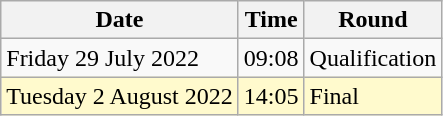<table class = "wikitable">
<tr>
<th>Date</th>
<th>Time</th>
<th>Round</th>
</tr>
<tr>
<td>Friday 29 July 2022</td>
<td>09:08</td>
<td>Qualification</td>
</tr>
<tr>
<td style=background:lemonchiffon>Tuesday 2 August 2022</td>
<td style=background:lemonchiffon>14:05</td>
<td style=background:lemonchiffon>Final</td>
</tr>
</table>
